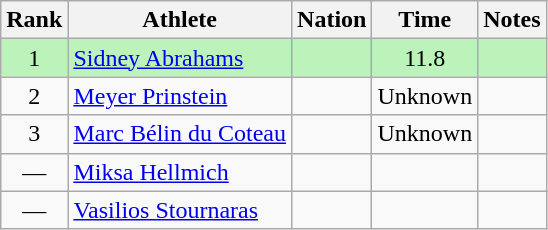<table class="wikitable sortable" style="text-align:center">
<tr>
<th>Rank</th>
<th>Athlete</th>
<th>Nation</th>
<th>Time</th>
<th>Notes</th>
</tr>
<tr bgcolor=bbf3bb>
<td>1</td>
<td align=left><a href='#'>Sidney Abrahams</a></td>
<td align=left></td>
<td>11.8</td>
<td></td>
</tr>
<tr>
<td>2</td>
<td align=left><a href='#'>Meyer Prinstein</a></td>
<td align=left></td>
<td>Unknown</td>
<td></td>
</tr>
<tr>
<td>3</td>
<td align=left><a href='#'>Marc Bélin du Coteau</a></td>
<td align=left></td>
<td>Unknown</td>
<td></td>
</tr>
<tr>
<td data-sort-value=4>—</td>
<td align=left><a href='#'>Miksa Hellmich</a></td>
<td align=left></td>
<td></td>
<td></td>
</tr>
<tr>
<td data-sort-value=4>—</td>
<td align=left><a href='#'>Vasilios Stournaras</a></td>
<td align=left></td>
<td></td>
<td></td>
</tr>
</table>
